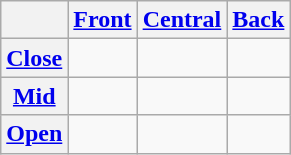<table class="wikitable" style="text-align:center">
<tr>
<th></th>
<th><a href='#'>Front</a></th>
<th><a href='#'>Central</a></th>
<th><a href='#'>Back</a></th>
</tr>
<tr>
<th><a href='#'>Close</a></th>
<td></td>
<td></td>
<td></td>
</tr>
<tr>
<th><a href='#'>Mid</a></th>
<td></td>
<td></td>
<td></td>
</tr>
<tr>
<th><a href='#'>Open</a></th>
<td></td>
<td></td>
<td></td>
</tr>
</table>
